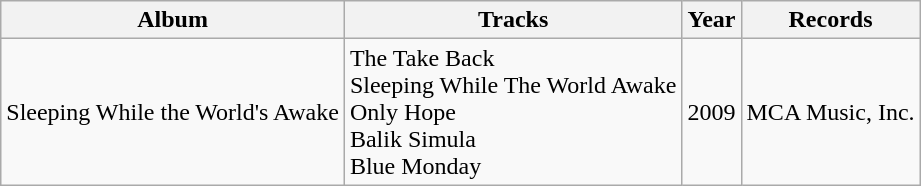<table class="wikitable">
<tr>
<th>Album</th>
<th>Tracks</th>
<th>Year</th>
<th>Records</th>
</tr>
<tr>
<td>Sleeping While the World's Awake</td>
<td>The Take Back<br>Sleeping While The World Awake<br>Only Hope<br>Balik Simula<br>Blue Monday</td>
<td>2009</td>
<td>MCA Music, Inc.</td>
</tr>
</table>
